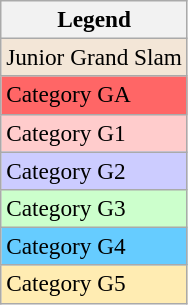<table class="sortable wikitable" style=font-size:97%>
<tr>
<th>Legend</th>
</tr>
<tr bgcolor=#f3e6d7>
<td>Junior Grand Slam</td>
</tr>
<tr bgcolor=#FF6666>
<td>Category GA</td>
</tr>
<tr bgcolor=#ffcccc>
<td>Category G1</td>
</tr>
<tr bgcolor=#ccccff>
<td>Category G2</td>
</tr>
<tr bgcolor=#CCFFCC>
<td>Category G3</td>
</tr>
<tr bgcolor=#66CCFF>
<td>Category G4</td>
</tr>
<tr bgcolor=#ffecb2>
<td>Category G5</td>
</tr>
</table>
